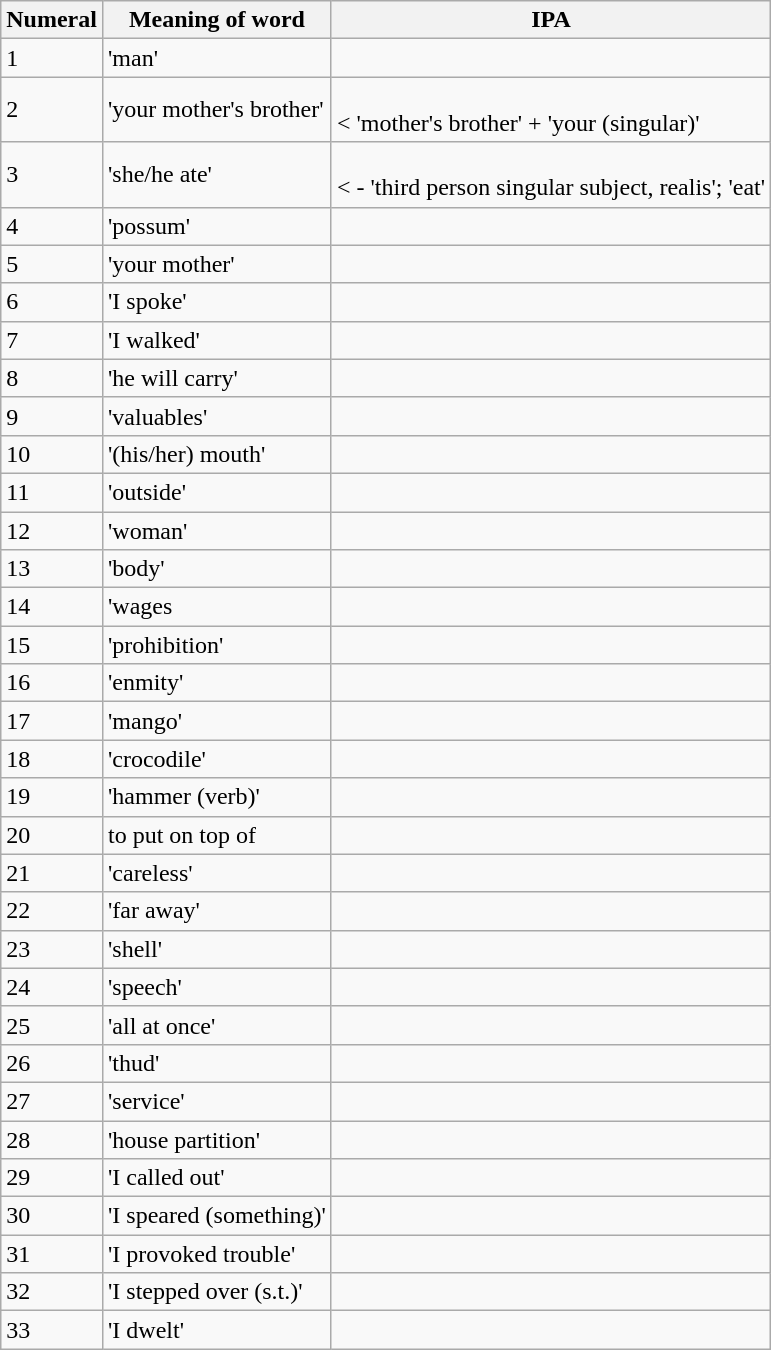<table class="wikitable">
<tr>
<th>Numeral</th>
<th>Meaning of word</th>
<th>IPA</th>
</tr>
<tr>
<td>1</td>
<td>'man'</td>
<td></td>
</tr>
<tr>
<td>2</td>
<td>'your mother's brother'</td>
<td><br>< 'mother's brother' +  'your (singular)'</td>
</tr>
<tr>
<td>3</td>
<td>'she/he ate'</td>
<td><br><  - 'third person singular subject, realis';  'eat'</td>
</tr>
<tr>
<td>4</td>
<td>'possum'</td>
<td></td>
</tr>
<tr>
<td>5</td>
<td>'your mother'</td>
<td></td>
</tr>
<tr>
<td>6</td>
<td>'I spoke'</td>
<td></td>
</tr>
<tr>
<td>7</td>
<td>'I walked'</td>
<td></td>
</tr>
<tr>
<td>8</td>
<td>'he will carry'</td>
<td></td>
</tr>
<tr>
<td>9</td>
<td>'valuables'</td>
<td></td>
</tr>
<tr>
<td>10</td>
<td>'(his/her) mouth'</td>
<td></td>
</tr>
<tr>
<td>11</td>
<td>'outside'</td>
<td></td>
</tr>
<tr>
<td>12</td>
<td>'woman'</td>
<td></td>
</tr>
<tr>
<td>13</td>
<td>'body'</td>
<td></td>
</tr>
<tr>
<td>14</td>
<td>'wages</td>
<td></td>
</tr>
<tr>
<td>15</td>
<td>'prohibition'</td>
<td></td>
</tr>
<tr>
<td>16</td>
<td>'enmity'</td>
<td></td>
</tr>
<tr>
<td>17</td>
<td>'mango'</td>
<td></td>
</tr>
<tr>
<td>18</td>
<td>'crocodile'</td>
<td></td>
</tr>
<tr>
<td>19</td>
<td>'hammer (verb)'</td>
<td></td>
</tr>
<tr>
<td>20</td>
<td>to put on top of</td>
<td></td>
</tr>
<tr>
<td>21</td>
<td>'careless'</td>
<td></td>
</tr>
<tr>
<td>22</td>
<td>'far away'</td>
<td></td>
</tr>
<tr>
<td>23</td>
<td>'shell'</td>
<td></td>
</tr>
<tr>
<td>24</td>
<td>'speech'</td>
<td></td>
</tr>
<tr>
<td>25</td>
<td>'all at once'</td>
<td></td>
</tr>
<tr>
<td>26</td>
<td>'thud'</td>
<td></td>
</tr>
<tr>
<td>27</td>
<td>'service'</td>
<td></td>
</tr>
<tr>
<td>28</td>
<td>'house partition'</td>
<td></td>
</tr>
<tr>
<td>29</td>
<td>'I called out'</td>
<td></td>
</tr>
<tr>
<td>30</td>
<td>'I speared (something)'</td>
<td></td>
</tr>
<tr>
<td>31</td>
<td>'I provoked trouble'</td>
<td></td>
</tr>
<tr>
<td>32</td>
<td>'I stepped over (s.t.)'</td>
<td></td>
</tr>
<tr>
<td>33</td>
<td>'I dwelt'</td>
<td></td>
</tr>
</table>
